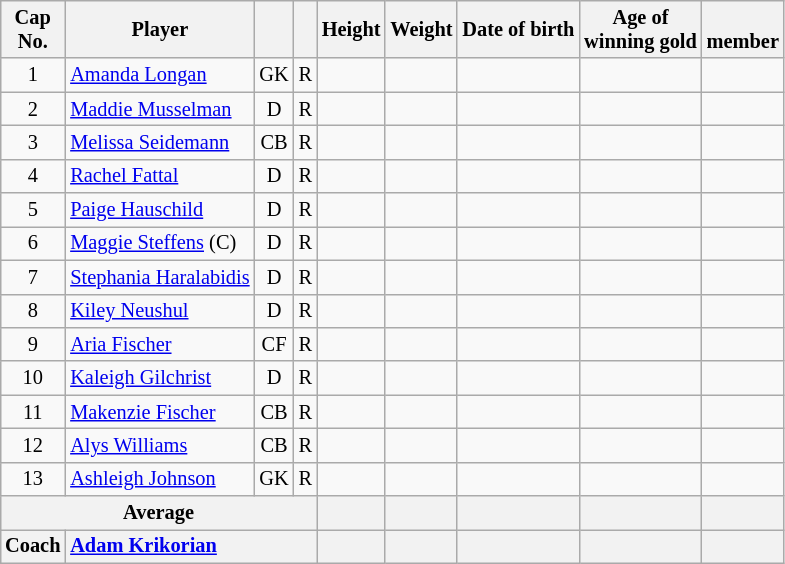<table class="wikitable sortable" style="text-align: center; font-size: 85%; margin-left: 1em;">
<tr>
<th>Cap<br>No.</th>
<th>Player</th>
<th></th>
<th></th>
<th>Height</th>
<th>Weight</th>
<th>Date of birth</th>
<th>Age of<br>winning gold</th>
<th><br>member</th>
</tr>
<tr>
<td>1</td>
<td style="text-align: left;" data-sort-value="Longan, Amanda"><a href='#'>Amanda Longan</a></td>
<td>GK</td>
<td>R</td>
<td style="text-align: left;"></td>
<td style="text-align: right;"></td>
<td style="text-align: right;"></td>
<td style="text-align: left;"></td>
<td></td>
</tr>
<tr>
<td>2</td>
<td style="text-align: left;" data-sort-value="Musselman, Maddie"><a href='#'>Maddie Musselman</a></td>
<td>D</td>
<td>R</td>
<td style="text-align: left;"></td>
<td style="text-align: right;"></td>
<td style="text-align: right;"></td>
<td style="text-align: left;"></td>
<td></td>
</tr>
<tr>
<td>3</td>
<td style="text-align: left;" data-sort-value="Seidemann, Melissa"><a href='#'>Melissa Seidemann</a></td>
<td>CB</td>
<td>R</td>
<td style="text-align: left;"></td>
<td style="text-align: right;"></td>
<td style="text-align: right;"></td>
<td style="text-align: left;"></td>
<td></td>
</tr>
<tr>
<td>4</td>
<td style="text-align: left;" data-sort-value="Fattal, Rachel"><a href='#'>Rachel Fattal</a></td>
<td>D</td>
<td>R</td>
<td style="text-align: left;"></td>
<td style="text-align: right;"></td>
<td style="text-align: right;"></td>
<td style="text-align: left;"></td>
<td></td>
</tr>
<tr>
<td>5</td>
<td style="text-align: left;" data-sort-value="Hauschild, Paige"><a href='#'>Paige Hauschild</a></td>
<td>D</td>
<td>R</td>
<td style="text-align: left;"></td>
<td style="text-align: right;"></td>
<td style="text-align: right;"></td>
<td style="text-align: left;"></td>
<td></td>
</tr>
<tr>
<td>6</td>
<td style="text-align: left;" data-sort-value="Steffens, Maggie"><a href='#'>Maggie Steffens</a> (C)</td>
<td>D</td>
<td>R</td>
<td style="text-align: left;"></td>
<td style="text-align: right;"></td>
<td style="text-align: right;"></td>
<td style="text-align: left;"></td>
<td></td>
</tr>
<tr>
<td>7</td>
<td style="text-align: left;" data-sort-value="Haralabidis, Stephania"><a href='#'>Stephania Haralabidis</a></td>
<td>D</td>
<td>R</td>
<td style="text-align: left;"></td>
<td style="text-align: right;"></td>
<td style="text-align: right;"></td>
<td style="text-align: left;"></td>
<td></td>
</tr>
<tr>
<td>8</td>
<td style="text-align: left;" data-sort-value="Neushul, Kiley"><a href='#'>Kiley Neushul</a></td>
<td>D</td>
<td>R</td>
<td style="text-align: left;"></td>
<td style="text-align: right;"></td>
<td style="text-align: right;"></td>
<td style="text-align: left;"></td>
<td></td>
</tr>
<tr>
<td>9</td>
<td style="text-align: left;" data-sort-value="Fischer, Aria"><a href='#'>Aria Fischer</a></td>
<td>CF</td>
<td>R</td>
<td style="text-align: left;"></td>
<td style="text-align: right;"></td>
<td style="text-align: right;"></td>
<td style="text-align: left;"></td>
<td></td>
</tr>
<tr>
<td>10</td>
<td style="text-align: left;" data-sort-value="Gilchrist, Kaleigh"><a href='#'>Kaleigh Gilchrist</a></td>
<td>D</td>
<td>R</td>
<td style="text-align: left;"></td>
<td style="text-align: right;"></td>
<td style="text-align: right;"></td>
<td style="text-align: left;"></td>
<td></td>
</tr>
<tr>
<td>11</td>
<td style="text-align: left;" data-sort-value="Fischer, Makenzie"><a href='#'>Makenzie Fischer</a></td>
<td>CB</td>
<td>R</td>
<td style="text-align: left;"></td>
<td style="text-align: right;"></td>
<td style="text-align: right;"></td>
<td style="text-align: left;"></td>
<td></td>
</tr>
<tr>
<td>12</td>
<td style="text-align: left;" data-sort-value="Williams, Alys"><a href='#'>Alys Williams</a></td>
<td>CB</td>
<td>R</td>
<td style="text-align: left;"></td>
<td style="text-align: right;"></td>
<td style="text-align: right;"></td>
<td style="text-align: left;"></td>
<td></td>
</tr>
<tr>
<td>13</td>
<td style="text-align: left;" data-sort-value="Johnson, Ashleigh"><a href='#'>Ashleigh Johnson</a></td>
<td>GK</td>
<td>R</td>
<td style="text-align: left;"></td>
<td style="text-align: right;"></td>
<td style="text-align: right;"></td>
<td style="text-align: left;"></td>
<td></td>
</tr>
<tr>
<th colspan="4">Average</th>
<th style="text-align: left;"></th>
<th style="text-align: right;"></th>
<th style="text-align: right;"></th>
<th style="text-align: left;"></th>
<th></th>
</tr>
<tr>
<th>Coach</th>
<th colspan="3" style="text-align: left;"><a href='#'>Adam Krikorian</a></th>
<th style="text-align: left;"></th>
<th></th>
<th style="text-align: right;"></th>
<th style="text-align: left;"></th>
<th></th>
</tr>
</table>
